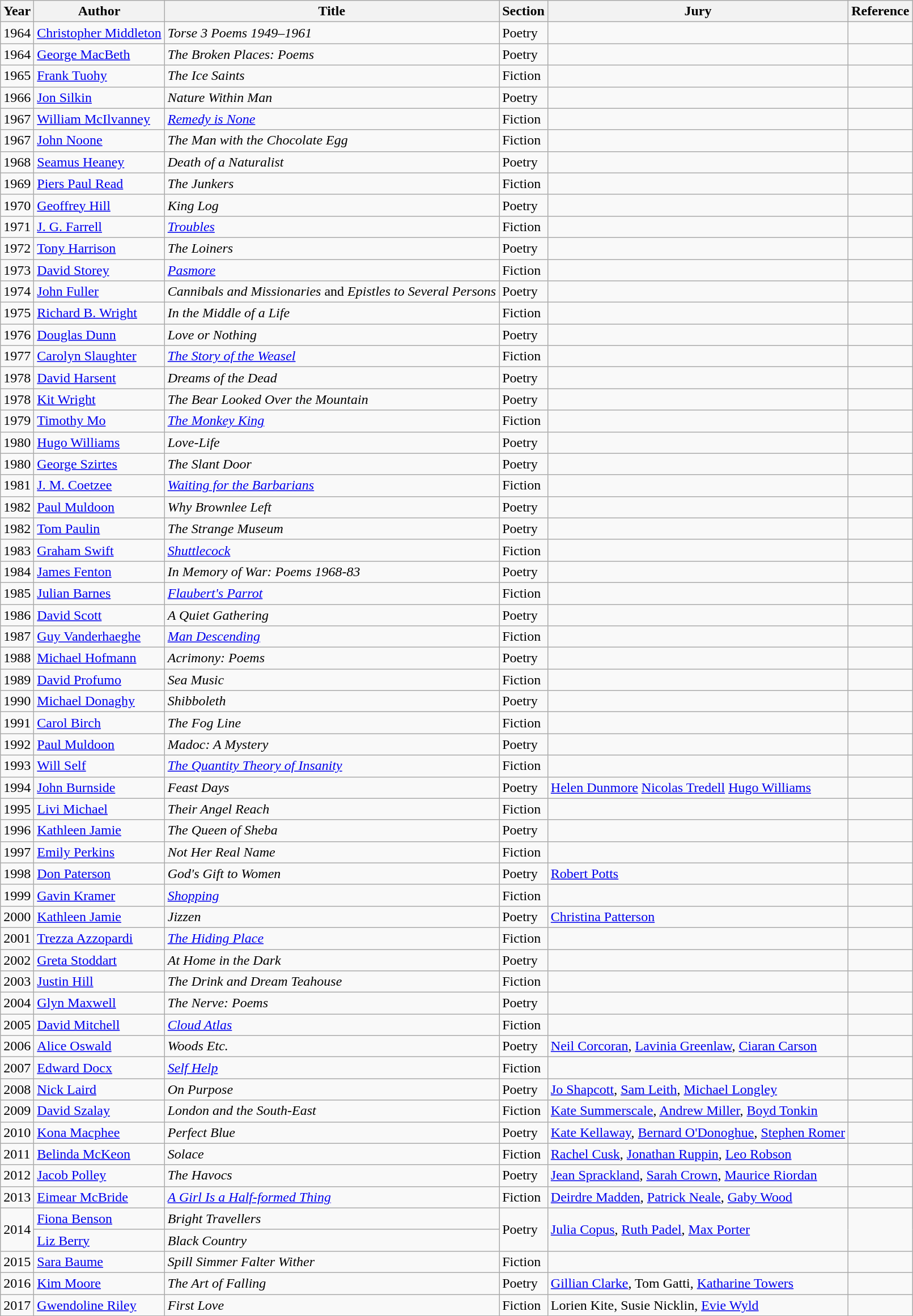<table class="wikitable sortable">
<tr>
<th>Year</th>
<th>Author</th>
<th>Title</th>
<th>Section</th>
<th>Jury</th>
<th>Reference</th>
</tr>
<tr>
<td>1964</td>
<td><a href='#'>Christopher Middleton</a></td>
<td><em>Torse 3 Poems 1949–1961</em></td>
<td>Poetry</td>
<td></td>
<td></td>
</tr>
<tr>
<td>1964</td>
<td><a href='#'>George MacBeth</a></td>
<td><em>The Broken Places: Poems</em></td>
<td>Poetry</td>
<td></td>
<td></td>
</tr>
<tr>
<td>1965</td>
<td><a href='#'>Frank Tuohy</a></td>
<td><em>The Ice Saints</em></td>
<td>Fiction</td>
<td></td>
<td></td>
</tr>
<tr>
<td>1966</td>
<td><a href='#'>Jon Silkin</a></td>
<td><em>Nature Within Man</em></td>
<td>Poetry</td>
<td></td>
<td></td>
</tr>
<tr>
<td>1967</td>
<td><a href='#'>William McIlvanney</a></td>
<td><em><a href='#'>Remedy is None</a></em></td>
<td>Fiction</td>
<td></td>
<td></td>
</tr>
<tr>
<td>1967</td>
<td><a href='#'>John Noone</a></td>
<td><em>The Man with the Chocolate Egg</em></td>
<td>Fiction</td>
<td></td>
<td></td>
</tr>
<tr>
<td>1968</td>
<td><a href='#'>Seamus Heaney</a></td>
<td><em>Death of a Naturalist</em></td>
<td>Poetry</td>
<td></td>
<td></td>
</tr>
<tr>
<td>1969</td>
<td><a href='#'>Piers Paul Read</a></td>
<td><em>The Junkers</em></td>
<td>Fiction</td>
<td></td>
<td></td>
</tr>
<tr>
<td>1970</td>
<td><a href='#'>Geoffrey Hill</a></td>
<td><em>King Log</em></td>
<td>Poetry</td>
<td></td>
<td></td>
</tr>
<tr>
<td>1971</td>
<td><a href='#'>J. G. Farrell</a></td>
<td><em><a href='#'>Troubles</a></em></td>
<td>Fiction</td>
<td></td>
<td></td>
</tr>
<tr>
<td>1972</td>
<td><a href='#'>Tony Harrison</a></td>
<td><em>The Loiners</em></td>
<td>Poetry</td>
<td></td>
<td></td>
</tr>
<tr>
<td>1973</td>
<td><a href='#'>David Storey</a></td>
<td><em><a href='#'>Pasmore</a></em></td>
<td>Fiction</td>
<td></td>
<td></td>
</tr>
<tr>
<td>1974</td>
<td><a href='#'>John Fuller</a></td>
<td><em>Cannibals and Missionaries</em> and <em>Epistles to Several Persons</em></td>
<td>Poetry</td>
<td></td>
<td></td>
</tr>
<tr>
<td>1975</td>
<td><a href='#'>Richard B. Wright</a></td>
<td><em>In the Middle of a Life</em></td>
<td>Fiction</td>
<td></td>
<td></td>
</tr>
<tr>
<td>1976</td>
<td><a href='#'>Douglas Dunn</a></td>
<td><em>Love or Nothing</em></td>
<td>Poetry</td>
<td></td>
<td></td>
</tr>
<tr>
<td>1977</td>
<td><a href='#'>Carolyn Slaughter</a></td>
<td><em><a href='#'>The Story of the Weasel</a></em></td>
<td>Fiction</td>
<td></td>
<td></td>
</tr>
<tr>
<td>1978</td>
<td><a href='#'>David Harsent</a></td>
<td><em>Dreams of the Dead</em></td>
<td>Poetry</td>
<td></td>
<td></td>
</tr>
<tr>
<td>1978</td>
<td><a href='#'>Kit Wright</a></td>
<td><em>The Bear Looked Over the Mountain</em></td>
<td>Poetry</td>
<td></td>
<td></td>
</tr>
<tr>
<td>1979</td>
<td><a href='#'>Timothy Mo</a></td>
<td><em><a href='#'>The Monkey King</a></em></td>
<td>Fiction</td>
<td></td>
<td></td>
</tr>
<tr>
<td>1980</td>
<td><a href='#'>Hugo Williams</a></td>
<td><em>Love-Life</em></td>
<td>Poetry</td>
<td></td>
<td></td>
</tr>
<tr>
<td>1980</td>
<td><a href='#'>George Szirtes</a></td>
<td><em>The Slant Door</em></td>
<td>Poetry</td>
<td></td>
<td></td>
</tr>
<tr>
<td>1981</td>
<td><a href='#'>J. M. Coetzee</a></td>
<td><em><a href='#'>Waiting for the Barbarians</a></em></td>
<td>Fiction</td>
<td></td>
<td></td>
</tr>
<tr>
<td>1982</td>
<td><a href='#'>Paul Muldoon</a></td>
<td><em>Why Brownlee Left</em></td>
<td>Poetry</td>
<td></td>
<td></td>
</tr>
<tr>
<td>1982</td>
<td><a href='#'>Tom Paulin</a></td>
<td><em>The Strange Museum</em></td>
<td>Poetry</td>
<td></td>
<td></td>
</tr>
<tr>
<td>1983</td>
<td><a href='#'>Graham Swift</a></td>
<td><em><a href='#'>Shuttlecock</a></em></td>
<td>Fiction</td>
<td></td>
<td></td>
</tr>
<tr>
<td>1984</td>
<td><a href='#'>James Fenton</a></td>
<td><em>In Memory of War: Poems 1968-83</em></td>
<td>Poetry</td>
<td></td>
<td></td>
</tr>
<tr>
<td>1985</td>
<td><a href='#'>Julian Barnes</a></td>
<td><em><a href='#'>Flaubert's Parrot</a></em></td>
<td>Fiction</td>
<td></td>
<td></td>
</tr>
<tr>
<td>1986</td>
<td><a href='#'>David Scott</a></td>
<td><em>A Quiet Gathering</em></td>
<td>Poetry</td>
<td></td>
<td></td>
</tr>
<tr>
<td>1987</td>
<td><a href='#'>Guy Vanderhaeghe</a></td>
<td><em><a href='#'>Man Descending</a></em></td>
<td>Fiction</td>
<td></td>
<td></td>
</tr>
<tr>
<td>1988</td>
<td><a href='#'>Michael Hofmann</a></td>
<td><em>Acrimony: Poems</em></td>
<td>Poetry</td>
<td></td>
<td></td>
</tr>
<tr>
<td>1989</td>
<td><a href='#'>David Profumo</a></td>
<td><em>Sea Music</em></td>
<td>Fiction</td>
<td></td>
<td></td>
</tr>
<tr>
<td>1990</td>
<td><a href='#'>Michael Donaghy</a></td>
<td><em>Shibboleth</em></td>
<td>Poetry</td>
<td></td>
<td></td>
</tr>
<tr>
<td>1991</td>
<td><a href='#'>Carol Birch</a></td>
<td><em>The Fog Line</em></td>
<td>Fiction</td>
<td></td>
<td></td>
</tr>
<tr>
<td>1992</td>
<td><a href='#'>Paul Muldoon</a></td>
<td><em>Madoc: A Mystery</em></td>
<td>Poetry</td>
<td></td>
<td></td>
</tr>
<tr>
<td>1993</td>
<td><a href='#'>Will Self</a></td>
<td><em><a href='#'>The Quantity Theory of Insanity</a></em></td>
<td>Fiction</td>
<td></td>
<td></td>
</tr>
<tr>
<td>1994</td>
<td><a href='#'>John Burnside</a></td>
<td><em>Feast Days</em></td>
<td>Poetry</td>
<td><a href='#'>Helen Dunmore</a> <a href='#'>Nicolas Tredell</a> <a href='#'>Hugo Williams</a></td>
<td></td>
</tr>
<tr>
<td>1995</td>
<td><a href='#'>Livi Michael</a></td>
<td><em>Their Angel Reach</em></td>
<td>Fiction</td>
<td></td>
<td></td>
</tr>
<tr>
<td>1996</td>
<td><a href='#'>Kathleen Jamie</a></td>
<td><em>The Queen of Sheba</em></td>
<td>Poetry</td>
<td></td>
<td></td>
</tr>
<tr>
<td>1997</td>
<td><a href='#'>Emily Perkins</a></td>
<td><em>Not Her Real Name</em></td>
<td>Fiction</td>
<td></td>
<td></td>
</tr>
<tr>
<td>1998</td>
<td><a href='#'>Don Paterson</a></td>
<td><em>God's Gift to Women</em></td>
<td>Poetry</td>
<td><a href='#'>Robert Potts</a></td>
<td></td>
</tr>
<tr>
<td>1999</td>
<td><a href='#'>Gavin Kramer</a></td>
<td><em><a href='#'>Shopping</a></em></td>
<td>Fiction</td>
<td></td>
<td></td>
</tr>
<tr>
<td>2000</td>
<td><a href='#'>Kathleen Jamie</a></td>
<td><em>Jizzen</em></td>
<td>Poetry</td>
<td><a href='#'>Christina Patterson</a></td>
<td></td>
</tr>
<tr>
<td>2001</td>
<td><a href='#'>Trezza Azzopardi</a></td>
<td><em><a href='#'>The Hiding Place</a></em></td>
<td>Fiction</td>
<td></td>
<td></td>
</tr>
<tr>
<td>2002</td>
<td><a href='#'>Greta Stoddart</a></td>
<td><em>At Home in the Dark</em></td>
<td>Poetry</td>
<td></td>
<td></td>
</tr>
<tr>
<td>2003</td>
<td><a href='#'>Justin Hill</a></td>
<td><em>The Drink and Dream Teahouse</em></td>
<td>Fiction</td>
<td></td>
<td></td>
</tr>
<tr>
<td>2004</td>
<td><a href='#'>Glyn Maxwell</a></td>
<td><em>The Nerve: Poems</em></td>
<td>Poetry</td>
<td></td>
<td></td>
</tr>
<tr>
<td>2005</td>
<td><a href='#'>David Mitchell</a></td>
<td><em><a href='#'>Cloud Atlas</a></em></td>
<td>Fiction</td>
<td></td>
<td></td>
</tr>
<tr>
<td>2006</td>
<td><a href='#'>Alice Oswald</a></td>
<td><em>Woods Etc.</em></td>
<td>Poetry</td>
<td><a href='#'>Neil Corcoran</a>, <a href='#'>Lavinia Greenlaw</a>, <a href='#'>Ciaran Carson</a></td>
<td></td>
</tr>
<tr>
<td>2007</td>
<td><a href='#'>Edward Docx</a></td>
<td><em><a href='#'>Self Help</a></em></td>
<td>Fiction</td>
<td></td>
<td></td>
</tr>
<tr>
<td>2008</td>
<td><a href='#'>Nick Laird</a></td>
<td><em>On Purpose</em></td>
<td>Poetry</td>
<td><a href='#'>Jo Shapcott</a>, <a href='#'>Sam Leith</a>, <a href='#'>Michael Longley</a></td>
<td></td>
</tr>
<tr>
<td>2009</td>
<td><a href='#'>David Szalay</a></td>
<td><em>London and the South-East</em></td>
<td>Fiction</td>
<td><a href='#'>Kate Summerscale</a>, <a href='#'>Andrew Miller</a>, <a href='#'>Boyd Tonkin</a></td>
<td></td>
</tr>
<tr>
<td>2010</td>
<td><a href='#'>Kona Macphee</a></td>
<td><em>Perfect Blue</em></td>
<td>Poetry</td>
<td><a href='#'>Kate Kellaway</a>, <a href='#'>Bernard O'Donoghue</a>, <a href='#'>Stephen Romer</a></td>
<td></td>
</tr>
<tr>
<td>2011</td>
<td><a href='#'>Belinda McKeon</a></td>
<td><em>Solace</em></td>
<td>Fiction</td>
<td><a href='#'>Rachel Cusk</a>, <a href='#'>Jonathan Ruppin</a>, <a href='#'>Leo Robson</a></td>
<td></td>
</tr>
<tr>
<td>2012</td>
<td><a href='#'>Jacob Polley</a></td>
<td><em>The Havocs</em></td>
<td>Poetry</td>
<td><a href='#'>Jean Sprackland</a>, <a href='#'>Sarah Crown</a>, <a href='#'>Maurice Riordan</a></td>
<td></td>
</tr>
<tr>
<td>2013</td>
<td><a href='#'>Eimear McBride</a></td>
<td><em><a href='#'>A Girl Is a Half-formed Thing</a></em></td>
<td>Fiction</td>
<td><a href='#'>Deirdre Madden</a>, <a href='#'>Patrick Neale</a>, <a href='#'>Gaby Wood</a></td>
<td></td>
</tr>
<tr>
<td rowspan=2>2014</td>
<td><a href='#'>Fiona Benson</a></td>
<td><em>Bright Travellers</em></td>
<td rowspan=2>Poetry</td>
<td rowspan = 2><a href='#'>Julia Copus</a>, <a href='#'>Ruth Padel</a>, <a href='#'>Max Porter</a></td>
<td rowspan = 2></td>
</tr>
<tr>
<td><a href='#'>Liz Berry</a></td>
<td><em>Black Country</em></td>
</tr>
<tr>
<td>2015</td>
<td><a href='#'>Sara Baume</a></td>
<td><em>Spill Simmer Falter Wither</em></td>
<td>Fiction</td>
<td></td>
<td></td>
</tr>
<tr>
<td>2016</td>
<td><a href='#'>Kim Moore</a></td>
<td><em>The Art of Falling</em></td>
<td>Poetry</td>
<td><a href='#'>Gillian Clarke</a>, Tom Gatti, <a href='#'>Katharine Towers</a></td>
<td></td>
</tr>
<tr>
<td>2017</td>
<td><a href='#'>Gwendoline Riley</a></td>
<td><em>First Love</em></td>
<td>Fiction</td>
<td>Lorien Kite, Susie Nicklin, <a href='#'>Evie Wyld</a></td>
<td></td>
</tr>
</table>
